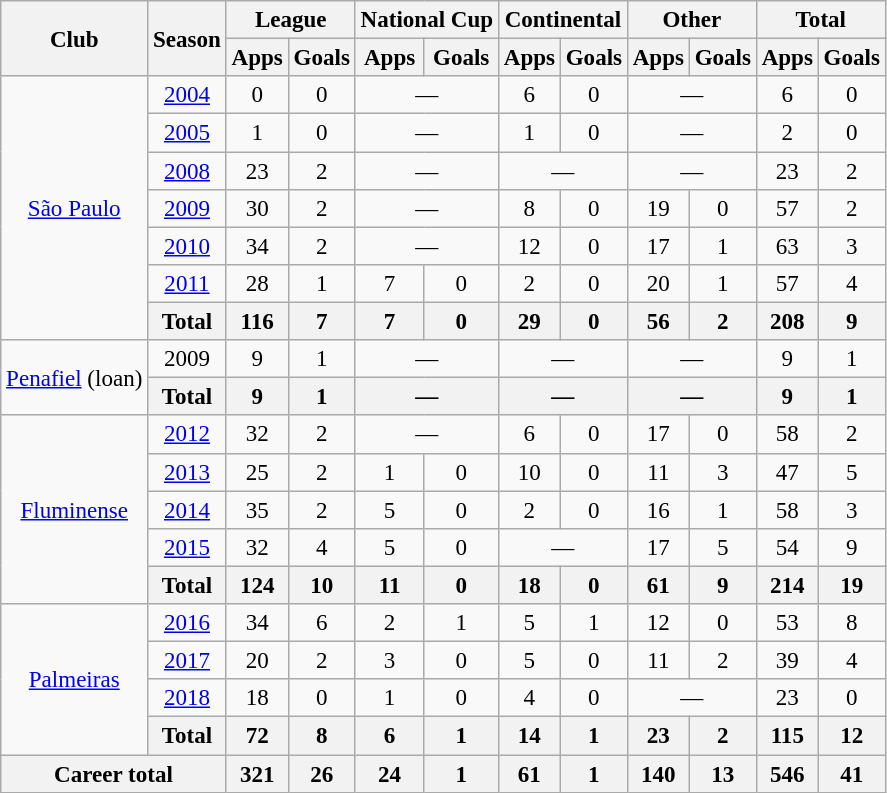<table class="wikitable" style="font-size:96%; text-align: center;">
<tr>
<th rowspan="2">Club</th>
<th rowspan="2">Season</th>
<th colspan="2">League</th>
<th colspan="2">National Cup</th>
<th colspan="2">Continental</th>
<th colspan="2">Other</th>
<th colspan="2">Total</th>
</tr>
<tr>
<th>Apps</th>
<th>Goals</th>
<th>Apps</th>
<th>Goals</th>
<th>Apps</th>
<th>Goals</th>
<th>Apps</th>
<th>Goals</th>
<th>Apps</th>
<th>Goals</th>
</tr>
<tr>
<td rowspan="7" valign="center"><a href='#'>São Paulo</a></td>
<td><a href='#'>2004</a></td>
<td>0</td>
<td>0</td>
<td colspan="2">—</td>
<td>6</td>
<td>0</td>
<td colspan="2">—</td>
<td>6</td>
<td>0</td>
</tr>
<tr>
<td><a href='#'>2005</a></td>
<td>1</td>
<td>0</td>
<td colspan="2">—</td>
<td>1</td>
<td>0</td>
<td colspan="2">—</td>
<td>2</td>
<td>0</td>
</tr>
<tr>
<td><a href='#'>2008</a></td>
<td>23</td>
<td>2</td>
<td colspan="2">—</td>
<td colspan="2">—</td>
<td colspan="2">—</td>
<td>23</td>
<td>2</td>
</tr>
<tr>
<td><a href='#'>2009</a></td>
<td>30</td>
<td>2</td>
<td colspan="2">—</td>
<td>8</td>
<td>0</td>
<td>19</td>
<td>0</td>
<td>57</td>
<td>2</td>
</tr>
<tr>
<td><a href='#'>2010</a></td>
<td>34</td>
<td>2</td>
<td colspan="2">—</td>
<td>12</td>
<td>0</td>
<td>17</td>
<td>1</td>
<td>63</td>
<td>3</td>
</tr>
<tr>
<td><a href='#'>2011</a></td>
<td>28</td>
<td>1</td>
<td>7</td>
<td>0</td>
<td>2</td>
<td>0</td>
<td>20</td>
<td>1</td>
<td>57</td>
<td>4</td>
</tr>
<tr>
<th colspan="1">Total</th>
<th>116</th>
<th>7</th>
<th>7</th>
<th>0</th>
<th>29</th>
<th>0</th>
<th>56</th>
<th>2</th>
<th>208</th>
<th>9</th>
</tr>
<tr>
<td rowspan="2" valign="center"><a href='#'>Penafiel</a> (loan)</td>
<td>2009</td>
<td>9</td>
<td>1</td>
<td colspan="2">—</td>
<td colspan="2">—</td>
<td colspan="2">—</td>
<td>9</td>
<td>1</td>
</tr>
<tr>
<th colspan="1">Total</th>
<th>9</th>
<th>1</th>
<th colspan="2">—</th>
<th colspan="2">—</th>
<th colspan="2">—</th>
<th>9</th>
<th>1</th>
</tr>
<tr>
<td rowspan="5" valign="center"><a href='#'>Fluminense</a></td>
<td><a href='#'>2012</a></td>
<td>32</td>
<td>2</td>
<td colspan="2">—</td>
<td>6</td>
<td>0</td>
<td>17</td>
<td>0</td>
<td>58</td>
<td>2</td>
</tr>
<tr>
<td><a href='#'>2013</a></td>
<td>25</td>
<td>2</td>
<td>1</td>
<td>0</td>
<td>10</td>
<td>0</td>
<td>11</td>
<td>3</td>
<td>47</td>
<td>5</td>
</tr>
<tr>
<td><a href='#'>2014</a></td>
<td>35</td>
<td>2</td>
<td>5</td>
<td>0</td>
<td>2</td>
<td>0</td>
<td>16</td>
<td>1</td>
<td>58</td>
<td>3</td>
</tr>
<tr>
<td><a href='#'>2015</a></td>
<td>32</td>
<td>4</td>
<td>5</td>
<td>0</td>
<td colspan="2">—</td>
<td>17</td>
<td>5</td>
<td>54</td>
<td>9</td>
</tr>
<tr>
<th colspan="1">Total</th>
<th>124</th>
<th>10</th>
<th>11</th>
<th>0</th>
<th>18</th>
<th>0</th>
<th>61</th>
<th>9</th>
<th>214</th>
<th>19</th>
</tr>
<tr>
<td rowspan="4" valign="center"><a href='#'>Palmeiras</a></td>
<td><a href='#'>2016</a></td>
<td>34</td>
<td>6</td>
<td>2</td>
<td>1</td>
<td>5</td>
<td>1</td>
<td>12</td>
<td>0</td>
<td>53</td>
<td>8</td>
</tr>
<tr>
<td><a href='#'>2017</a></td>
<td>20</td>
<td>2</td>
<td>3</td>
<td>0</td>
<td>5</td>
<td>0</td>
<td>11</td>
<td>2</td>
<td>39</td>
<td>4</td>
</tr>
<tr>
<td><a href='#'>2018</a></td>
<td>18</td>
<td>0</td>
<td>1</td>
<td>0</td>
<td>4</td>
<td>0</td>
<td colspan="2">—</td>
<td>23</td>
<td>0</td>
</tr>
<tr>
<th colspan="1">Total</th>
<th>72</th>
<th>8</th>
<th>6</th>
<th>1</th>
<th>14</th>
<th>1</th>
<th>23</th>
<th>2</th>
<th>115</th>
<th>12</th>
</tr>
<tr>
<th colspan="2">Career total</th>
<th>321</th>
<th>26</th>
<th>24</th>
<th>1</th>
<th>61</th>
<th>1</th>
<th>140</th>
<th>13</th>
<th>546</th>
<th>41</th>
</tr>
</table>
